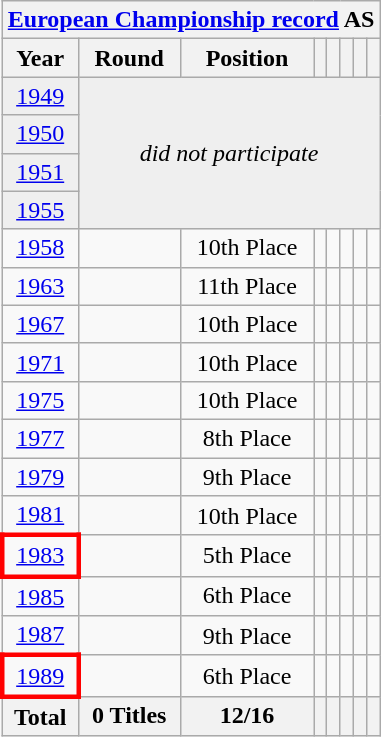<table class="wikitable" style="text-align: center;">
<tr>
<th colspan=8><a href='#'>European Championship record</a> AS </th>
</tr>
<tr>
<th>Year</th>
<th>Round</th>
<th>Position</th>
<th></th>
<th></th>
<th></th>
<th></th>
<th></th>
</tr>
<tr bgcolor="efefef">
<td> <a href='#'>1949</a></td>
<td colspan=7 rowspan=4 align=center><em>did not participate</em></td>
</tr>
<tr bgcolor="efefef">
<td> <a href='#'>1950</a></td>
</tr>
<tr bgcolor="efefef">
<td> <a href='#'>1951</a></td>
</tr>
<tr bgcolor="efefef">
<td> <a href='#'>1955</a></td>
</tr>
<tr>
<td> <a href='#'>1958</a></td>
<td></td>
<td>10th Place</td>
<td></td>
<td></td>
<td></td>
<td></td>
<td></td>
</tr>
<tr>
<td> <a href='#'>1963</a></td>
<td></td>
<td>11th Place</td>
<td></td>
<td></td>
<td></td>
<td></td>
<td></td>
</tr>
<tr>
<td> <a href='#'>1967</a></td>
<td></td>
<td>10th Place</td>
<td></td>
<td></td>
<td></td>
<td></td>
<td></td>
</tr>
<tr>
<td> <a href='#'>1971</a></td>
<td></td>
<td>10th Place</td>
<td></td>
<td></td>
<td></td>
<td></td>
<td></td>
</tr>
<tr>
<td> <a href='#'>1975</a></td>
<td></td>
<td>10th Place</td>
<td></td>
<td></td>
<td></td>
<td></td>
<td></td>
</tr>
<tr>
<td> <a href='#'>1977</a></td>
<td></td>
<td>8th Place</td>
<td></td>
<td></td>
<td></td>
<td></td>
<td></td>
</tr>
<tr>
<td> <a href='#'>1979</a></td>
<td></td>
<td>9th Place</td>
<td></td>
<td></td>
<td></td>
<td></td>
<td></td>
</tr>
<tr>
<td> <a href='#'>1981</a></td>
<td></td>
<td>10th Place</td>
<td></td>
<td></td>
<td></td>
<td></td>
<td></td>
</tr>
<tr>
<td style="border: 3px solid red"> <a href='#'>1983</a></td>
<td></td>
<td>5th Place</td>
<td></td>
<td></td>
<td></td>
<td></td>
<td></td>
</tr>
<tr>
<td> <a href='#'>1985</a></td>
<td></td>
<td>6th Place</td>
<td></td>
<td></td>
<td></td>
<td></td>
<td></td>
</tr>
<tr>
<td> <a href='#'>1987</a></td>
<td></td>
<td>9th Place</td>
<td></td>
<td></td>
<td></td>
<td></td>
<td></td>
</tr>
<tr>
<td style="border: 3px solid red"> <a href='#'>1989</a></td>
<td></td>
<td>6th Place</td>
<td></td>
<td></td>
<td></td>
<td></td>
<td></td>
</tr>
<tr>
<th>Total</th>
<th>0 Titles</th>
<th>12/16</th>
<th></th>
<th></th>
<th></th>
<th></th>
<th></th>
</tr>
</table>
